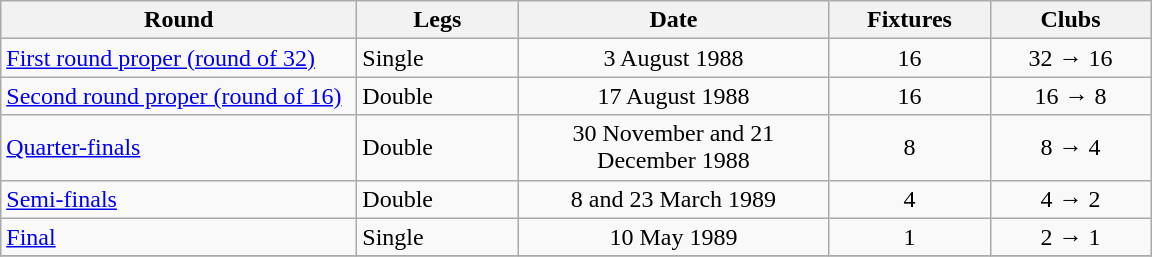<table class="wikitable" style="text-align:left">
<tr>
<th width=230>Round</th>
<th width=100>Legs</th>
<th width=200>Date</th>
<th width=100>Fixtures</th>
<th width=100>Clubs</th>
</tr>
<tr>
<td><a href='#'>First round proper (round of 32)</a></td>
<td>Single</td>
<td align="center">3 August 1988</td>
<td align="center">16</td>
<td align="center">32 → 16</td>
</tr>
<tr>
<td><a href='#'>Second round proper (round of 16)</a></td>
<td>Double</td>
<td align="center">17 August 1988</td>
<td align="center">16</td>
<td align="center">16 → 8</td>
</tr>
<tr>
<td><a href='#'>Quarter-finals</a></td>
<td>Double</td>
<td align="center">30 November and 21 December 1988</td>
<td align="center">8</td>
<td align="center">8 → 4</td>
</tr>
<tr>
<td><a href='#'>Semi-finals</a></td>
<td>Double</td>
<td align="center">8 and 23 March 1989</td>
<td align="center">4</td>
<td align="center">4 → 2</td>
</tr>
<tr>
<td><a href='#'>Final</a></td>
<td>Single</td>
<td align="center">10 May 1989</td>
<td align="center">1</td>
<td align="center">2 → 1</td>
</tr>
<tr>
</tr>
</table>
